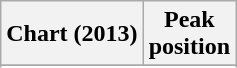<table class="wikitable sortable plainrowheaders">
<tr>
<th scope="col">Chart (2013)</th>
<th scope="col">Peak<br>position</th>
</tr>
<tr>
</tr>
<tr>
</tr>
</table>
